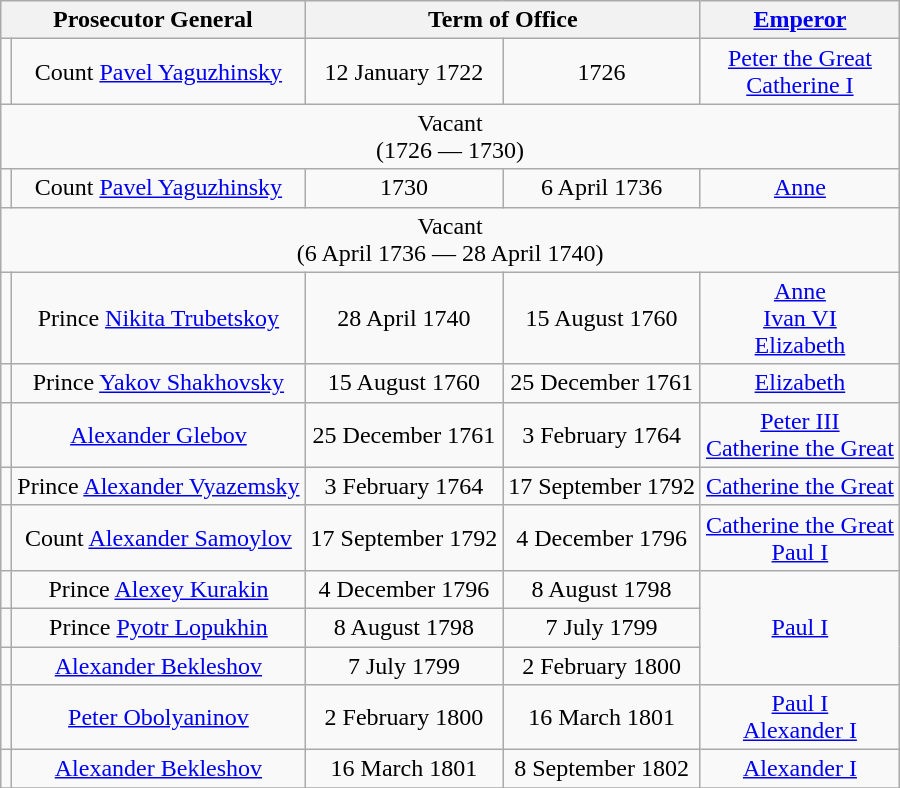<table class="wikitable" style="text-align:center;">
<tr>
<th colspan=2>Prosecutor General</th>
<th colspan=2>Term of Office</th>
<th><a href='#'>Emperor</a></th>
</tr>
<tr>
<td></td>
<td>Count <a href='#'>Pavel Yaguzhinsky</a></td>
<td>12 January 1722</td>
<td>1726</td>
<td><a href='#'>Peter the Great</a><br><a href='#'>Catherine I</a></td>
</tr>
<tr>
<td colspan=5 style="text-align:center;">Vacant<br>(1726 — 1730)</td>
</tr>
<tr>
<td></td>
<td>Count <a href='#'>Pavel Yaguzhinsky</a></td>
<td>1730</td>
<td>6 April 1736</td>
<td><a href='#'>Anne</a></td>
</tr>
<tr>
<td colspan=5 style="text-align:center;">Vacant<br>(6 April 1736 — 28 April 1740)</td>
</tr>
<tr>
<td></td>
<td>Prince <a href='#'>Nikita Trubetskoy</a></td>
<td>28 April 1740</td>
<td>15 August 1760</td>
<td><a href='#'>Anne</a><br><a href='#'>Ivan VI</a><br><a href='#'>Elizabeth</a></td>
</tr>
<tr>
<td></td>
<td>Prince <a href='#'>Yakov Shakhovsky</a></td>
<td>15 August 1760</td>
<td>25 December 1761</td>
<td><a href='#'>Elizabeth</a></td>
</tr>
<tr>
<td></td>
<td><a href='#'>Alexander Glebov</a></td>
<td>25 December 1761</td>
<td>3 February 1764</td>
<td><a href='#'>Peter III</a><br><a href='#'>Catherine the Great</a></td>
</tr>
<tr>
<td></td>
<td>Prince <a href='#'>Alexander Vyazemsky</a></td>
<td>3 February 1764</td>
<td>17 September 1792</td>
<td><a href='#'>Catherine the Great</a></td>
</tr>
<tr>
<td></td>
<td>Count <a href='#'>Alexander Samoylov</a></td>
<td>17 September 1792</td>
<td>4 December 1796</td>
<td><a href='#'>Catherine the Great</a><br><a href='#'>Paul I</a></td>
</tr>
<tr>
<td></td>
<td>Prince <a href='#'>Alexey Kurakin</a></td>
<td>4 December 1796</td>
<td>8 August 1798</td>
<td rowspan=3><a href='#'>Paul I</a></td>
</tr>
<tr>
<td></td>
<td>Prince <a href='#'>Pyotr Lopukhin</a></td>
<td>8 August 1798</td>
<td>7 July 1799</td>
</tr>
<tr>
<td></td>
<td><a href='#'>Alexander Bekleshov</a></td>
<td>7 July 1799</td>
<td>2 February 1800</td>
</tr>
<tr>
<td></td>
<td><a href='#'>Peter Obolyaninov</a></td>
<td>2 February 1800</td>
<td>16 March 1801</td>
<td><a href='#'>Paul I</a><br><a href='#'>Alexander I</a></td>
</tr>
<tr>
<td></td>
<td><a href='#'>Alexander Bekleshov</a></td>
<td>16 March 1801</td>
<td>8 September 1802</td>
<td><a href='#'>Alexander I</a></td>
</tr>
<tr>
</tr>
</table>
